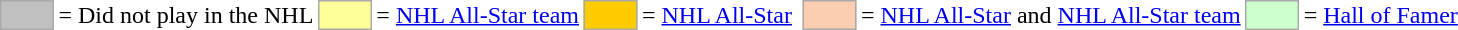<table>
<tr>
<td style="background-color:#C0C0C0; border:1px solid #aaaaaa; width:2em;"></td>
<td>= Did not play in the NHL</td>
<td style="background-color:#FFFF99; border:1px solid #aaaaaa; width:2em;"></td>
<td>= <a href='#'>NHL All-Star team</a></td>
<td style="background-color:#FFCC00; border:1px solid #aaaaaa; width:2em;"></td>
<td>= <a href='#'>NHL All-Star</a></td>
<td></td>
<td style="background-color:#FBCEB1; border:1px solid #aaaaaa; width:2em;"></td>
<td>= <a href='#'>NHL All-Star</a>  and <a href='#'>NHL All-Star team</a></td>
<td style="background-color:#CCFFCC; border:1px solid #aaaaaa; width:2em;"></td>
<td>= <a href='#'>Hall of Famer</a></td>
</tr>
</table>
